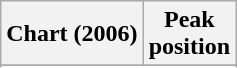<table class="wikitable plainrowheaders">
<tr>
<th scope="col">Chart (2006)</th>
<th scope="col">Peak<br>position</th>
</tr>
<tr>
</tr>
<tr>
</tr>
</table>
